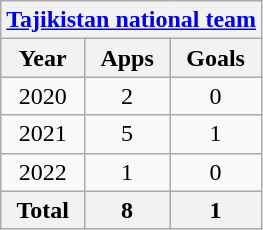<table class="wikitable" style="text-align:center">
<tr>
<th colspan=3><a href='#'>Tajikistan national team</a></th>
</tr>
<tr>
<th>Year</th>
<th>Apps</th>
<th>Goals</th>
</tr>
<tr>
<td>2020</td>
<td>2</td>
<td>0</td>
</tr>
<tr>
<td>2021</td>
<td>5</td>
<td>1</td>
</tr>
<tr>
<td>2022</td>
<td>1</td>
<td>0</td>
</tr>
<tr>
<th>Total</th>
<th>8</th>
<th>1</th>
</tr>
</table>
